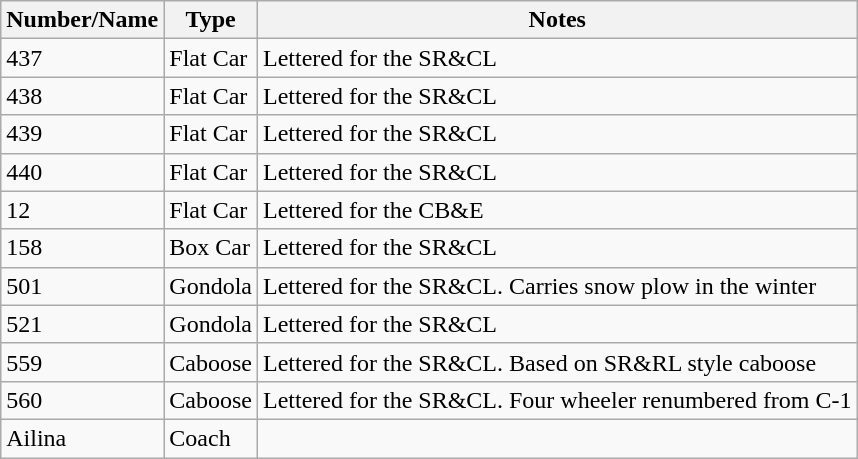<table class="wikitable">
<tr>
<th>Number/Name</th>
<th>Type</th>
<th>Notes</th>
</tr>
<tr>
<td>437</td>
<td>Flat Car</td>
<td>Lettered for the SR&CL</td>
</tr>
<tr>
<td>438</td>
<td>Flat Car</td>
<td>Lettered for the SR&CL</td>
</tr>
<tr>
<td>439</td>
<td>Flat Car</td>
<td>Lettered for the SR&CL</td>
</tr>
<tr>
<td>440</td>
<td>Flat Car</td>
<td>Lettered for the SR&CL</td>
</tr>
<tr>
<td>12</td>
<td>Flat Car</td>
<td>Lettered for the CB&E</td>
</tr>
<tr>
<td>158</td>
<td>Box Car</td>
<td>Lettered for the SR&CL</td>
</tr>
<tr>
<td>501</td>
<td>Gondola</td>
<td>Lettered for the SR&CL. Carries snow plow in the winter</td>
</tr>
<tr>
<td>521</td>
<td>Gondola</td>
<td>Lettered for the SR&CL</td>
</tr>
<tr>
<td>559</td>
<td>Caboose</td>
<td>Lettered for the SR&CL. Based on SR&RL style caboose</td>
</tr>
<tr>
<td>560</td>
<td>Caboose</td>
<td>Lettered for the SR&CL. Four wheeler renumbered from C-1</td>
</tr>
<tr>
<td>Ailina</td>
<td>Coach</td>
<td></td>
</tr>
</table>
